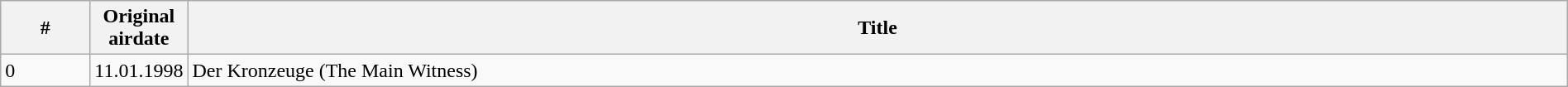<table class="wikitable"  width="100%">
<tr>
<th>#</th>
<th width="10px">Original airdate</th>
<th>Title</th>
</tr>
<tr>
<td>0</td>
<td>11.01.1998</td>
<td>Der Kronzeuge (The Main Witness)</td>
</tr>
</table>
